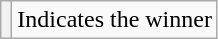<table class="wikitable">
<tr>
<th scope="row" style="text-align:center;" style="background:#FAEB86; height:20px; width:20px"></th>
<td>Indicates the winner</td>
</tr>
</table>
